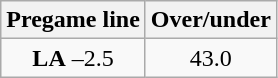<table class="wikitable">
<tr align="center">
<th style=>Pregame line</th>
<th style=>Over/under</th>
</tr>
<tr align="center">
<td><strong>LA</strong> –2.5</td>
<td>43.0</td>
</tr>
</table>
